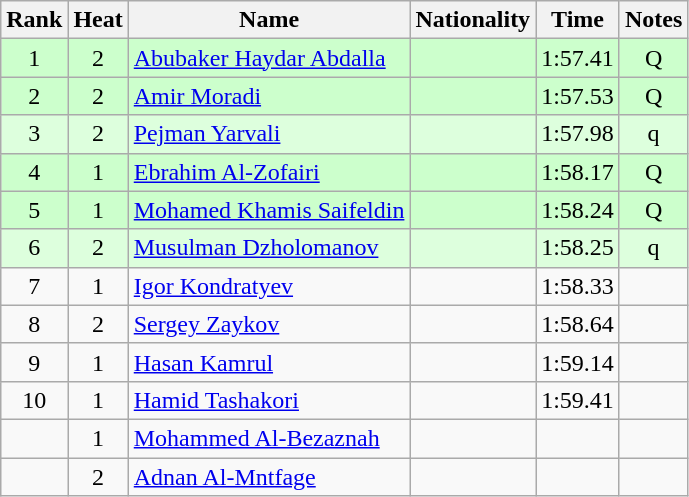<table class="wikitable sortable" style="text-align:center">
<tr>
<th>Rank</th>
<th>Heat</th>
<th>Name</th>
<th>Nationality</th>
<th>Time</th>
<th>Notes</th>
</tr>
<tr bgcolor=ccffcc>
<td>1</td>
<td>2</td>
<td align=left><a href='#'>Abubaker Haydar Abdalla</a></td>
<td align=left></td>
<td>1:57.41</td>
<td>Q</td>
</tr>
<tr bgcolor=ccffcc>
<td>2</td>
<td>2</td>
<td align=left><a href='#'>Amir Moradi</a></td>
<td align=left></td>
<td>1:57.53</td>
<td>Q</td>
</tr>
<tr bgcolor=ddffdd>
<td>3</td>
<td>2</td>
<td align=left><a href='#'>Pejman Yarvali</a></td>
<td align=left></td>
<td>1:57.98</td>
<td>q</td>
</tr>
<tr bgcolor=ccffcc>
<td>4</td>
<td>1</td>
<td align=left><a href='#'>Ebrahim Al-Zofairi</a></td>
<td align=left></td>
<td>1:58.17</td>
<td>Q</td>
</tr>
<tr bgcolor=ccffcc>
<td>5</td>
<td>1</td>
<td align=left><a href='#'>Mohamed Khamis Saifeldin</a></td>
<td align=left></td>
<td>1:58.24</td>
<td>Q</td>
</tr>
<tr bgcolor=ddffdd>
<td>6</td>
<td>2</td>
<td align=left><a href='#'>Musulman Dzholomanov</a></td>
<td align=left></td>
<td>1:58.25</td>
<td>q</td>
</tr>
<tr>
<td>7</td>
<td>1</td>
<td align=left><a href='#'>Igor Kondratyev</a></td>
<td align=left></td>
<td>1:58.33</td>
<td></td>
</tr>
<tr>
<td>8</td>
<td>2</td>
<td align=left><a href='#'>Sergey Zaykov</a></td>
<td align=left></td>
<td>1:58.64</td>
<td></td>
</tr>
<tr>
<td>9</td>
<td>1</td>
<td align=left><a href='#'>Hasan Kamrul</a></td>
<td align=left></td>
<td>1:59.14</td>
<td></td>
</tr>
<tr>
<td>10</td>
<td>1</td>
<td align=left><a href='#'>Hamid Tashakori</a></td>
<td align=left></td>
<td>1:59.41</td>
<td></td>
</tr>
<tr>
<td></td>
<td>1</td>
<td align=left><a href='#'>Mohammed Al-Bezaznah</a></td>
<td align=left></td>
<td></td>
<td></td>
</tr>
<tr>
<td></td>
<td>2</td>
<td align=left><a href='#'>Adnan Al-Mntfage</a></td>
<td align=left></td>
<td></td>
<td></td>
</tr>
</table>
